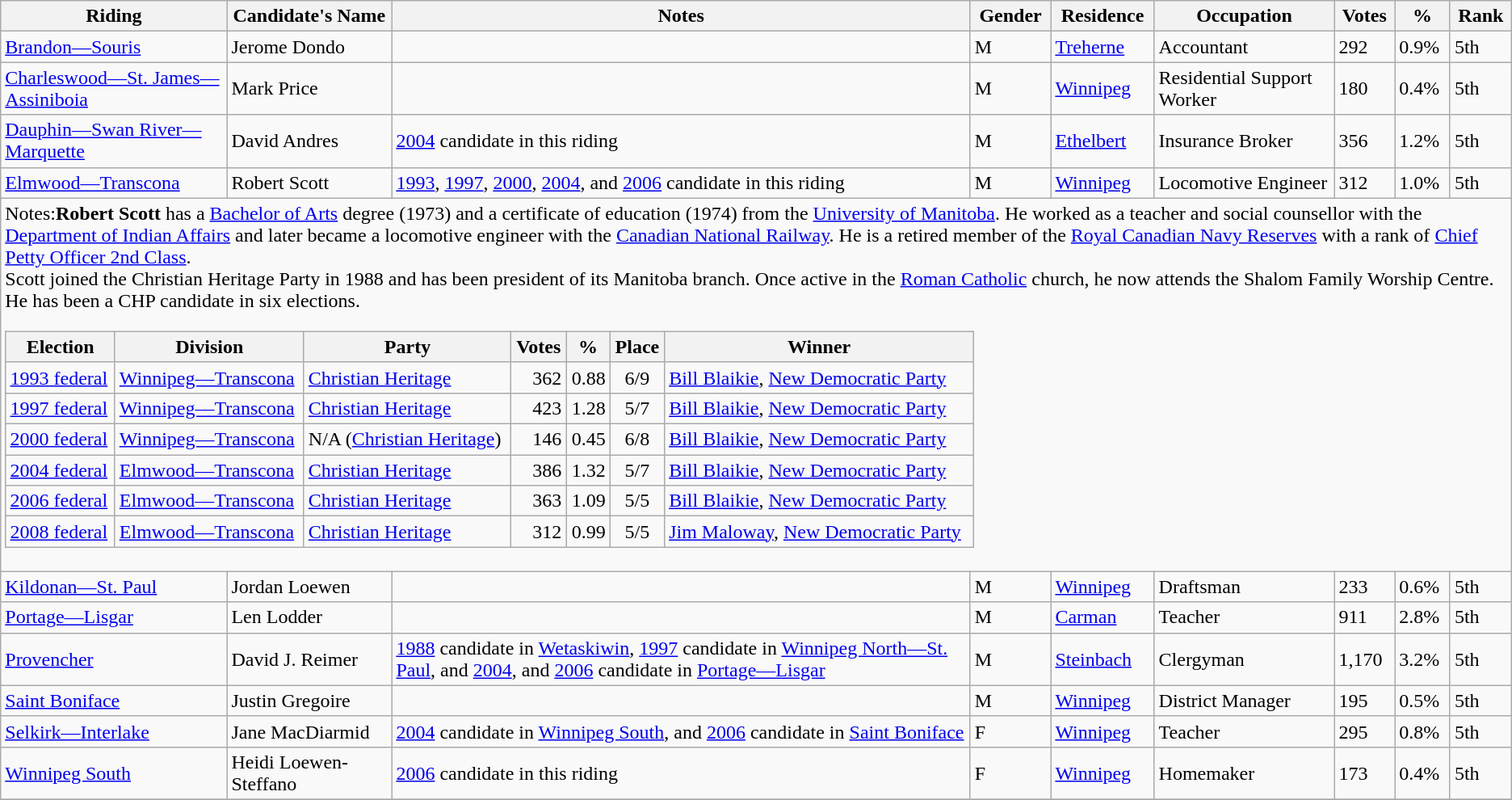<table class="wikitable sortable">
<tr>
<th>Riding</th>
<th>Candidate's Name</th>
<th>Notes</th>
<th>Gender</th>
<th>Residence</th>
<th>Occupation</th>
<th>Votes</th>
<th>%</th>
<th>Rank</th>
</tr>
<tr>
<td><a href='#'>Brandon—Souris</a></td>
<td>Jerome Dondo</td>
<td></td>
<td>M</td>
<td><a href='#'>Treherne</a></td>
<td>Accountant</td>
<td>292</td>
<td>0.9%</td>
<td>5th</td>
</tr>
<tr>
<td><a href='#'>Charleswood—St. James—Assiniboia</a></td>
<td>Mark Price</td>
<td></td>
<td>M</td>
<td><a href='#'>Winnipeg</a></td>
<td>Residential Support Worker</td>
<td>180</td>
<td>0.4%</td>
<td>5th</td>
</tr>
<tr>
<td><a href='#'>Dauphin—Swan River—Marquette</a></td>
<td>David Andres</td>
<td><a href='#'>2004</a> candidate in this riding</td>
<td>M</td>
<td><a href='#'>Ethelbert</a></td>
<td>Insurance Broker</td>
<td>356</td>
<td>1.2%</td>
<td>5th</td>
</tr>
<tr>
<td><a href='#'>Elmwood—Transcona</a></td>
<td>Robert Scott</td>
<td><a href='#'>1993</a>, <a href='#'>1997</a>, <a href='#'>2000</a>, <a href='#'>2004</a>, and <a href='#'>2006</a> candidate in this riding</td>
<td>M</td>
<td><a href='#'>Winnipeg</a></td>
<td>Locomotive Engineer</td>
<td>312</td>
<td>1.0%</td>
<td>5th</td>
</tr>
<tr>
<td Colspan=9>Notes:<strong>Robert Scott</strong> has a <a href='#'>Bachelor of Arts</a> degree (1973) and a certificate of education (1974) from the <a href='#'>University of Manitoba</a>. He worked as a teacher and social counsellor with the <a href='#'>Department of Indian Affairs</a> and later became a locomotive engineer with the <a href='#'>Canadian National Railway</a>. He is a retired member of the <a href='#'>Royal Canadian Navy Reserves</a> with a rank of <a href='#'>Chief Petty Officer 2nd Class</a>.<br>Scott joined the Christian Heritage Party in 1988 and has been president of its Manitoba branch. Once active in the <a href='#'>Roman Catholic</a> church, he now attends the Shalom Family Worship Centre. He has been a CHP candidate in six elections.<table class="wikitable" width="800">
<tr>
<th align="left">Election</th>
<th align="left">Division</th>
<th align="left">Party</th>
<th align="right">Votes</th>
<th align="right">%</th>
<th align="center">Place</th>
<th align="center">Winner</th>
</tr>
<tr>
<td align="left"><a href='#'>1993 federal</a></td>
<td align="left"><a href='#'>Winnipeg—Transcona</a></td>
<td align="left"><a href='#'>Christian Heritage</a></td>
<td align="right">362</td>
<td align="right">0.88</td>
<td align="center">6/9</td>
<td align="left"><a href='#'>Bill Blaikie</a>, <a href='#'>New Democratic Party</a></td>
</tr>
<tr>
<td align="left"><a href='#'>1997 federal</a></td>
<td align="left"><a href='#'>Winnipeg—Transcona</a></td>
<td align="left"><a href='#'>Christian Heritage</a></td>
<td align="right">423</td>
<td align="right">1.28</td>
<td align="center">5/7</td>
<td align="left"><a href='#'>Bill Blaikie</a>, <a href='#'>New Democratic Party</a></td>
</tr>
<tr>
<td align="left"><a href='#'>2000 federal</a></td>
<td align="left"><a href='#'>Winnipeg—Transcona</a></td>
<td align="left">N/A (<a href='#'>Christian Heritage</a>)</td>
<td align="right">146</td>
<td align="right">0.45</td>
<td align="center">6/8</td>
<td align="left"><a href='#'>Bill Blaikie</a>, <a href='#'>New Democratic Party</a></td>
</tr>
<tr>
<td align="left"><a href='#'>2004 federal</a></td>
<td align="left"><a href='#'>Elmwood—Transcona</a></td>
<td align="left"><a href='#'>Christian Heritage</a></td>
<td align="right">386</td>
<td align="right">1.32</td>
<td align="center">5/7</td>
<td align="left"><a href='#'>Bill Blaikie</a>, <a href='#'>New Democratic Party</a></td>
</tr>
<tr>
<td align="left"><a href='#'>2006 federal</a></td>
<td align="left"><a href='#'>Elmwood—Transcona</a></td>
<td align="left"><a href='#'>Christian Heritage</a></td>
<td align="right">363</td>
<td align="right">1.09</td>
<td align="center">5/5</td>
<td align="left"><a href='#'>Bill Blaikie</a>, <a href='#'>New Democratic Party</a></td>
</tr>
<tr>
<td align="left"><a href='#'>2008 federal</a></td>
<td align="left"><a href='#'>Elmwood—Transcona</a></td>
<td align="left"><a href='#'>Christian Heritage</a></td>
<td align="right">312</td>
<td align="right">0.99</td>
<td align="center">5/5</td>
<td align="left"><a href='#'>Jim Maloway</a>, <a href='#'>New Democratic Party</a></td>
</tr>
</table>
</td>
</tr>
<tr>
<td><a href='#'>Kildonan—St. Paul</a></td>
<td>Jordan Loewen</td>
<td></td>
<td>M</td>
<td><a href='#'>Winnipeg</a></td>
<td>Draftsman</td>
<td>233</td>
<td>0.6%</td>
<td>5th</td>
</tr>
<tr>
<td><a href='#'>Portage—Lisgar</a></td>
<td>Len Lodder</td>
<td></td>
<td>M</td>
<td><a href='#'>Carman</a></td>
<td>Teacher</td>
<td>911</td>
<td>2.8%</td>
<td>5th</td>
</tr>
<tr>
<td><a href='#'>Provencher</a></td>
<td>David J. Reimer</td>
<td><a href='#'>1988</a> candidate in <a href='#'>Wetaskiwin</a>, <a href='#'>1997</a> candidate in <a href='#'>Winnipeg North—St. Paul</a>, and <a href='#'>2004</a>, and <a href='#'>2006</a> candidate in <a href='#'>Portage—Lisgar</a></td>
<td>M</td>
<td><a href='#'>Steinbach</a></td>
<td>Clergyman</td>
<td>1,170</td>
<td>3.2%</td>
<td>5th</td>
</tr>
<tr>
<td><a href='#'>Saint Boniface</a></td>
<td>Justin Gregoire</td>
<td></td>
<td>M</td>
<td><a href='#'>Winnipeg</a></td>
<td>District Manager</td>
<td>195</td>
<td>0.5%</td>
<td>5th</td>
</tr>
<tr>
<td><a href='#'>Selkirk—Interlake</a></td>
<td>Jane MacDiarmid</td>
<td><a href='#'>2004</a> candidate in <a href='#'>Winnipeg South</a>, and <a href='#'>2006</a> candidate in <a href='#'>Saint Boniface</a></td>
<td>F</td>
<td><a href='#'>Winnipeg</a></td>
<td>Teacher</td>
<td>295</td>
<td>0.8%</td>
<td>5th</td>
</tr>
<tr>
<td><a href='#'>Winnipeg South</a></td>
<td>Heidi Loewen-Steffano</td>
<td><a href='#'>2006</a> candidate in this riding</td>
<td>F</td>
<td><a href='#'>Winnipeg</a></td>
<td>Homemaker</td>
<td>173</td>
<td>0.4%</td>
<td>5th</td>
</tr>
<tr>
</tr>
</table>
